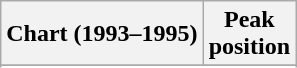<table class="wikitable sortable plainrowheaders" style="text-align:center">
<tr>
<th scope="col">Chart (1993–1995)</th>
<th scope="col">Peak<br>position</th>
</tr>
<tr>
</tr>
<tr>
</tr>
<tr>
</tr>
<tr>
</tr>
<tr>
</tr>
<tr>
</tr>
<tr>
</tr>
<tr>
</tr>
<tr>
</tr>
<tr>
</tr>
<tr>
</tr>
</table>
